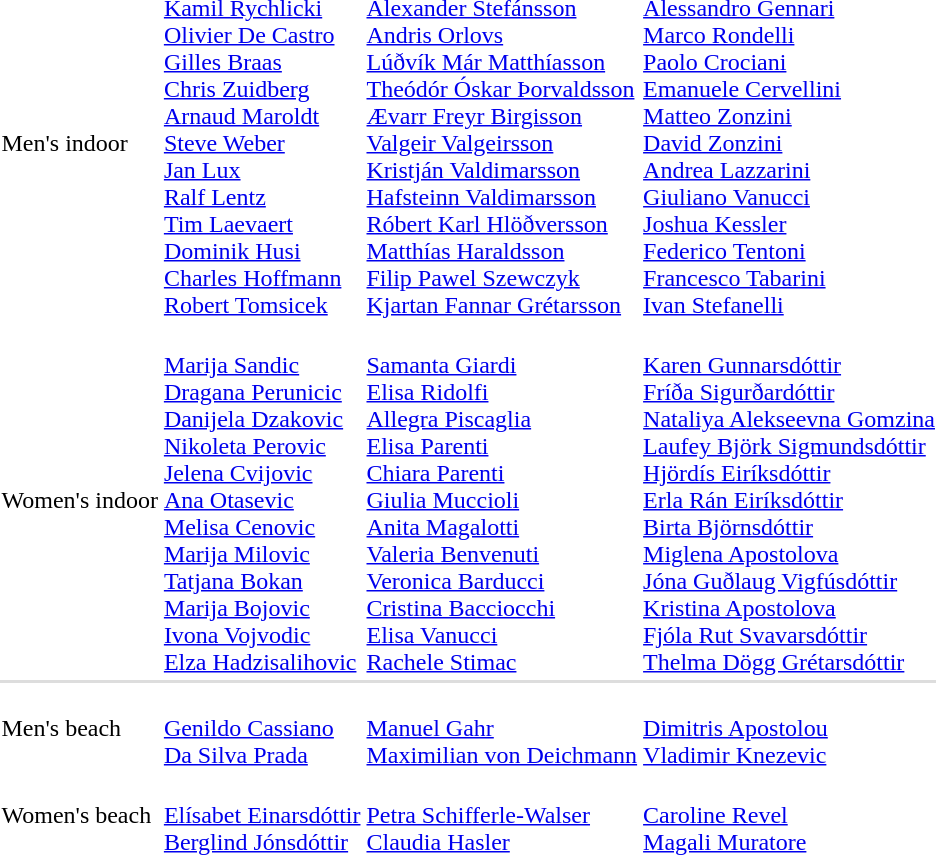<table>
<tr>
<td>Men's indoor</td>
<td><br><a href='#'>Kamil Rychlicki</a><br><a href='#'>Olivier De Castro</a> <br><a href='#'>Gilles Braas</a><br><a href='#'>Chris Zuidberg</a><br><a href='#'>Arnaud Maroldt</a><br><a href='#'>Steve Weber</a><br><a href='#'>Jan Lux</a><br><a href='#'>Ralf Lentz</a><br><a href='#'>Tim Laevaert</a><br><a href='#'>Dominik Husi</a><br><a href='#'>Charles Hoffmann</a><br><a href='#'>Robert Tomsicek</a></td>
<td><br><a href='#'>Alexander Stefánsson</a><br><a href='#'>Andris Orlovs</a><br><a href='#'>Lúðvík Már Matthíasson</a><br><a href='#'>Theódór Óskar Þorvaldsson</a><br><a href='#'>Ævarr Freyr Birgisson</a><br><a href='#'>Valgeir Valgeirsson</a><br><a href='#'>Kristján Valdimarsson</a><br><a href='#'>Hafsteinn Valdimarsson</a><br><a href='#'>Róbert Karl Hlöðversson</a><br><a href='#'>Matthías Haraldsson</a><br><a href='#'>Filip Pawel Szewczyk</a><br><a href='#'>Kjartan Fannar Grétarsson</a></td>
<td><br><a href='#'>Alessandro Gennari</a><br><a href='#'>Marco Rondelli</a><br><a href='#'>Paolo Crociani</a><br><a href='#'>Emanuele Cervellini</a><br><a href='#'>Matteo Zonzini</a><br><a href='#'>David Zonzini</a><br><a href='#'>Andrea Lazzarini</a><br><a href='#'>Giuliano Vanucci</a><br><a href='#'>Joshua Kessler</a><br><a href='#'>Federico Tentoni</a><br><a href='#'>Francesco Tabarini</a><br><a href='#'>Ivan Stefanelli</a></td>
</tr>
<tr>
<td>Women's indoor</td>
<td><br><a href='#'>Marija Sandic</a><br><a href='#'>Dragana Perunicic</a><br><a href='#'>Danijela Dzakovic</a><br><a href='#'>Nikoleta Perovic</a><br><a href='#'>Jelena Cvijovic</a><br><a href='#'>Ana Otasevic</a><br><a href='#'>Melisa Cenovic</a><br><a href='#'>Marija Milovic</a><br><a href='#'>Tatjana Bokan</a><br><a href='#'>Marija Bojovic</a><br><a href='#'>Ivona Vojvodic</a><br><a href='#'>Elza Hadzisalihovic</a></td>
<td><br><a href='#'>Samanta Giardi</a><br><a href='#'>Elisa Ridolfi</a><br><a href='#'>Allegra Piscaglia</a><br><a href='#'>Elisa Parenti</a><br><a href='#'>Chiara Parenti</a><br><a href='#'>Giulia Muccioli</a><br><a href='#'>Anita Magalotti</a><br><a href='#'>Valeria Benvenuti</a><br><a href='#'>Veronica Barducci</a><br><a href='#'>Cristina Bacciocchi</a><br><a href='#'>Elisa Vanucci</a><br><a href='#'>Rachele Stimac</a></td>
<td><br><a href='#'>Karen Gunnarsdóttir</a><br><a href='#'>Fríða Sigurðardóttir</a><br><a href='#'>Nataliya Alekseevna Gomzina</a><br><a href='#'>Laufey Björk Sigmundsdóttir</a><br><a href='#'>Hjördís Eiríksdóttir</a><br><a href='#'>Erla Rán Eiríksdóttir</a><br><a href='#'>Birta Björnsdóttir</a><br><a href='#'>Miglena Apostolova</a><br><a href='#'>Jóna Guðlaug Vigfúsdóttir</a><br><a href='#'>Kristina Apostolova</a><br><a href='#'>Fjóla Rut Svavarsdóttir</a><br><a href='#'>Thelma Dögg Grétarsdóttir</a></td>
</tr>
<tr bgcolor=#DDDDDD>
<td colspan=7></td>
</tr>
<tr>
<td>Men's beach</td>
<td><br><a href='#'>Genildo Cassiano</a><br><a href='#'>Da Silva Prada</a></td>
<td><br><a href='#'>Manuel Gahr</a><br><a href='#'>Maximilian von Deichmann</a></td>
<td><br><a href='#'>Dimitris Apostolou</a><br><a href='#'>Vladimir Knezevic</a></td>
</tr>
<tr>
<td>Women's beach</td>
<td><br><a href='#'>Elísabet Einarsdóttir</a><br><a href='#'>Berglind Jónsdóttir</a></td>
<td><br><a href='#'>Petra Schifferle-Walser</a><br><a href='#'>Claudia Hasler</a></td>
<td><br><a href='#'>Caroline Revel</a><br><a href='#'>Magali Muratore</a></td>
</tr>
</table>
